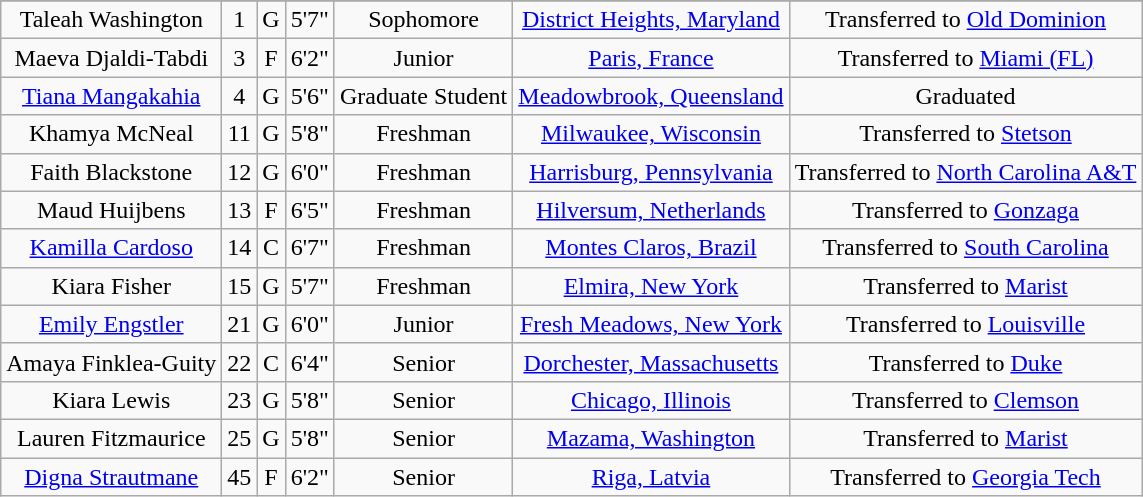<table class="wikitable sortable" border="1" style="text-align: center;">
<tr align=center>
</tr>
<tr>
<td>Taleah Washington</td>
<td>1</td>
<td>G</td>
<td>5'7"</td>
<td>Sophomore</td>
<td><a href='#'>District Heights, Maryland</a></td>
<td>Transferred to <a href='#'>Old Dominion</a></td>
</tr>
<tr>
<td>Maeva Djaldi-Tabdi</td>
<td>3</td>
<td>F</td>
<td>6'2"</td>
<td> Junior</td>
<td><a href='#'>Paris, France</a></td>
<td>Transferred to <a href='#'>Miami (FL)</a></td>
</tr>
<tr>
<td><a href='#'>Tiana Mangakahia</a></td>
<td>4</td>
<td>G</td>
<td>5'6"</td>
<td>Graduate Student</td>
<td><a href='#'>Meadowbrook, Queensland</a></td>
<td>Graduated</td>
</tr>
<tr>
<td>Khamya McNeal</td>
<td>11</td>
<td>G</td>
<td>5'8"</td>
<td>Freshman</td>
<td><a href='#'>Milwaukee, Wisconsin</a></td>
<td>Transferred to <a href='#'>Stetson</a></td>
</tr>
<tr>
<td>Faith Blackstone</td>
<td>12</td>
<td>G</td>
<td>6'0"</td>
<td>Freshman</td>
<td><a href='#'>Harrisburg, Pennsylvania</a></td>
<td>Transferred to <a href='#'>North Carolina A&T</a></td>
</tr>
<tr>
<td>Maud Huijbens</td>
<td>13</td>
<td>F</td>
<td>6'5"</td>
<td>Freshman</td>
<td><a href='#'>Hilversum, Netherlands</a></td>
<td>Transferred to <a href='#'>Gonzaga</a></td>
</tr>
<tr>
<td><a href='#'>Kamilla Cardoso</a></td>
<td>14</td>
<td>C</td>
<td>6'7"</td>
<td>Freshman</td>
<td><a href='#'>Montes Claros, Brazil</a></td>
<td>Transferred to <a href='#'>South Carolina</a></td>
</tr>
<tr>
<td>Kiara Fisher</td>
<td>15</td>
<td>G</td>
<td>5'7"</td>
<td>Freshman</td>
<td><a href='#'>Elmira, New York</a></td>
<td>Transferred to <a href='#'>Marist</a></td>
</tr>
<tr>
<td><a href='#'>Emily Engstler</a></td>
<td>21</td>
<td>G</td>
<td>6'0"</td>
<td>Junior</td>
<td><a href='#'>Fresh Meadows, New York</a></td>
<td>Transferred to <a href='#'>Louisville</a></td>
</tr>
<tr>
<td>Amaya Finklea-Guity</td>
<td>22</td>
<td>C</td>
<td>6'4"</td>
<td>Senior</td>
<td><a href='#'>Dorchester, Massachusetts</a></td>
<td>Transferred to <a href='#'>Duke</a></td>
</tr>
<tr>
<td>Kiara Lewis</td>
<td>23</td>
<td>G</td>
<td>5'8"</td>
<td> Senior</td>
<td><a href='#'>Chicago, Illinois</a></td>
<td>Transferred to <a href='#'>Clemson</a></td>
</tr>
<tr>
<td>Lauren Fitzmaurice</td>
<td>25</td>
<td>G</td>
<td>5'8"</td>
<td>Senior</td>
<td><a href='#'>Mazama, Washington</a></td>
<td>Transferred to <a href='#'>Marist</a></td>
</tr>
<tr>
<td><a href='#'>Digna Strautmane</a></td>
<td>45</td>
<td>F</td>
<td>6'2"</td>
<td>Senior</td>
<td><a href='#'>Riga, Latvia</a></td>
<td>Transferred to <a href='#'>Georgia Tech</a></td>
</tr>
</table>
